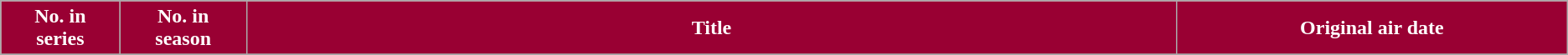<table class="wikitable plainrowheaders">
<tr>
<th style="background:#903; color:#fff; width:1%;">No. in<br>series</th>
<th style="background:#903; color:#fff; width:1%;">No. in<br>season</th>
<th style="background:#903; color:#fff; width:12%;">Title</th>
<th style="background:#903; color:#fff; width:5%;">Original air date</th>
</tr>
<tr style="background:#fff;"|>
</tr>
</table>
